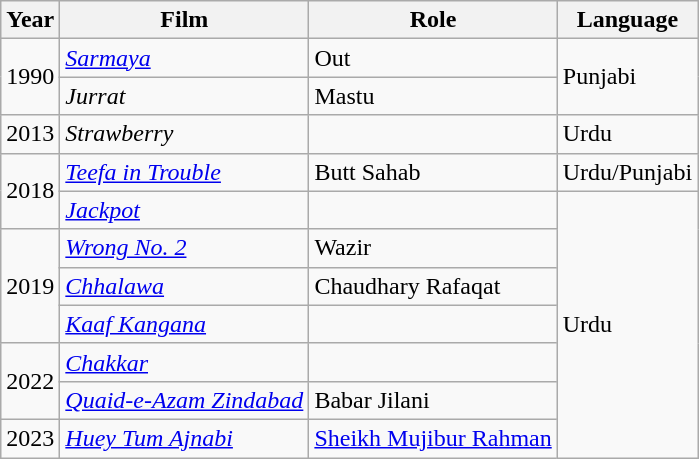<table class="wikitable sortable">
<tr style="text-align:center;">
<th>Year</th>
<th>Film</th>
<th>Role</th>
<th>Language</th>
</tr>
<tr>
<td rowspan="2">1990</td>
<td><em><a href='#'>Sarmaya</a></em></td>
<td>Out</td>
<td rowspan="2">Punjabi</td>
</tr>
<tr>
<td><em>Jurrat</em></td>
<td>Mastu</td>
</tr>
<tr>
<td>2013</td>
<td><em>Strawberry</em></td>
<td></td>
<td>Urdu</td>
</tr>
<tr>
<td rowspan="2">2018</td>
<td><em><a href='#'>Teefa in Trouble</a></em></td>
<td>Butt Sahab</td>
<td>Urdu/Punjabi</td>
</tr>
<tr>
<td><em><a href='#'>Jackpot</a></em></td>
<td></td>
<td rowspan="7">Urdu</td>
</tr>
<tr>
<td rowspan="3">2019</td>
<td><em><a href='#'>Wrong No. 2</a></em></td>
<td>Wazir</td>
</tr>
<tr>
<td><em><a href='#'>Chhalawa</a></em></td>
<td>Chaudhary Rafaqat</td>
</tr>
<tr>
<td><em><a href='#'>Kaaf Kangana</a></em></td>
<td></td>
</tr>
<tr>
<td rowspan="2">2022</td>
<td><em><a href='#'>Chakkar</a></em></td>
<td></td>
</tr>
<tr>
<td><em><a href='#'>Quaid-e-Azam Zindabad</a></em></td>
<td>Babar Jilani</td>
</tr>
<tr>
<td>2023</td>
<td><em><a href='#'>Huey Tum Ajnabi</a></em></td>
<td><a href='#'>Sheikh Mujibur Rahman</a></td>
</tr>
</table>
